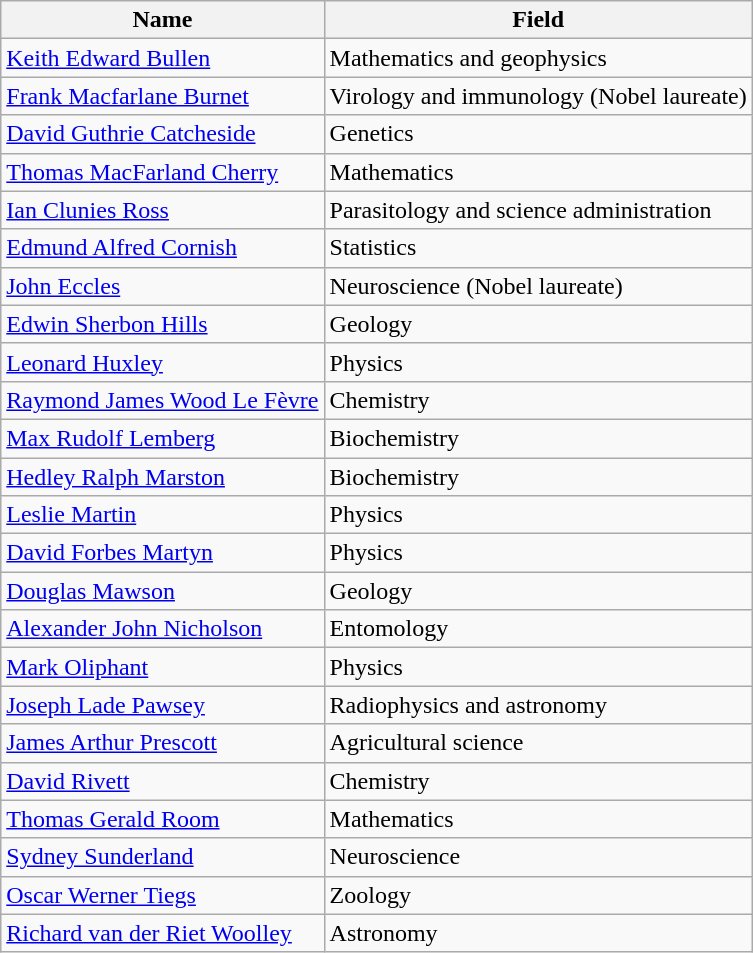<table class="wikitable">
<tr>
<th>Name</th>
<th>Field</th>
</tr>
<tr>
<td><a href='#'>Keith Edward Bullen</a></td>
<td>Mathematics and geophysics</td>
</tr>
<tr>
<td><a href='#'>Frank Macfarlane Burnet</a></td>
<td>Virology and immunology (Nobel laureate)</td>
</tr>
<tr>
<td><a href='#'>David Guthrie Catcheside</a></td>
<td>Genetics</td>
</tr>
<tr>
<td><a href='#'>Thomas MacFarland Cherry</a></td>
<td>Mathematics</td>
</tr>
<tr>
<td><a href='#'>Ian Clunies Ross</a></td>
<td>Parasitology and science administration</td>
</tr>
<tr>
<td><a href='#'>Edmund Alfred Cornish</a></td>
<td>Statistics</td>
</tr>
<tr>
<td><a href='#'>John Eccles</a></td>
<td>Neuroscience (Nobel laureate)</td>
</tr>
<tr>
<td><a href='#'>Edwin Sherbon Hills</a></td>
<td>Geology</td>
</tr>
<tr>
<td><a href='#'>Leonard Huxley</a></td>
<td>Physics</td>
</tr>
<tr>
<td><a href='#'>Raymond James Wood Le Fèvre</a></td>
<td>Chemistry</td>
</tr>
<tr>
<td><a href='#'>Max Rudolf Lemberg</a></td>
<td>Biochemistry</td>
</tr>
<tr>
<td><a href='#'>Hedley Ralph Marston</a></td>
<td>Biochemistry</td>
</tr>
<tr>
<td><a href='#'>Leslie Martin</a></td>
<td>Physics</td>
</tr>
<tr>
<td><a href='#'>David Forbes Martyn</a></td>
<td>Physics</td>
</tr>
<tr>
<td><a href='#'>Douglas Mawson</a></td>
<td>Geology</td>
</tr>
<tr>
<td><a href='#'>Alexander John Nicholson</a></td>
<td>Entomology</td>
</tr>
<tr>
<td><a href='#'>Mark Oliphant</a></td>
<td>Physics</td>
</tr>
<tr>
<td><a href='#'>Joseph Lade Pawsey</a></td>
<td>Radiophysics and astronomy</td>
</tr>
<tr>
<td><a href='#'>James Arthur Prescott</a></td>
<td>Agricultural science</td>
</tr>
<tr>
<td><a href='#'>David Rivett</a></td>
<td>Chemistry</td>
</tr>
<tr>
<td><a href='#'>Thomas Gerald Room</a></td>
<td>Mathematics</td>
</tr>
<tr>
<td><a href='#'>Sydney Sunderland</a></td>
<td>Neuroscience</td>
</tr>
<tr>
<td><a href='#'>Oscar Werner Tiegs</a></td>
<td>Zoology</td>
</tr>
<tr>
<td><a href='#'>Richard van der Riet Woolley</a></td>
<td>Astronomy</td>
</tr>
</table>
